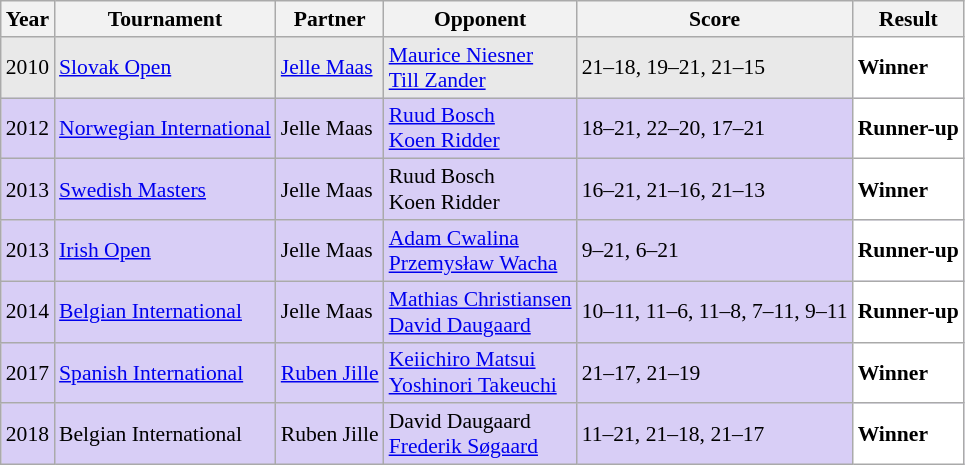<table class="sortable wikitable" style="font-size: 90%;">
<tr>
<th>Year</th>
<th>Tournament</th>
<th>Partner</th>
<th>Opponent</th>
<th>Score</th>
<th>Result</th>
</tr>
<tr style="background:#E9E9E9">
<td align="center">2010</td>
<td align="left"><a href='#'>Slovak Open</a></td>
<td align="left"> <a href='#'>Jelle Maas</a></td>
<td align="left"> <a href='#'>Maurice Niesner</a> <br>  <a href='#'>Till Zander</a></td>
<td align="left">21–18, 19–21, 21–15</td>
<td style="text-align:left; background:white"> <strong>Winner</strong></td>
</tr>
<tr style="background:#D8CEF6">
<td align="center">2012</td>
<td align="left"><a href='#'>Norwegian International</a></td>
<td align="left"> Jelle Maas</td>
<td align="left"> <a href='#'>Ruud Bosch</a> <br>  <a href='#'>Koen Ridder</a></td>
<td align="left">18–21, 22–20, 17–21</td>
<td style="text-align:left; background:white"> <strong>Runner-up</strong></td>
</tr>
<tr style="background:#D8CEF6">
<td align="center">2013</td>
<td align="left"><a href='#'>Swedish Masters</a></td>
<td align="left"> Jelle Maas</td>
<td align="left"> Ruud Bosch <br>  Koen Ridder</td>
<td align="left">16–21, 21–16, 21–13</td>
<td style="text-align:left; background:white"> <strong>Winner</strong></td>
</tr>
<tr style="background:#D8CEF6">
<td align="center">2013</td>
<td align="left"><a href='#'>Irish Open</a></td>
<td align="left"> Jelle Maas</td>
<td align="left"> <a href='#'>Adam Cwalina</a> <br>  <a href='#'>Przemysław Wacha</a></td>
<td align="left">9–21, 6–21</td>
<td style="text-align:left; background:white"> <strong>Runner-up</strong></td>
</tr>
<tr style="background:#D8CEF6">
<td align="center">2014</td>
<td align="left"><a href='#'>Belgian International</a></td>
<td align="left"> Jelle Maas</td>
<td align="left"> <a href='#'>Mathias Christiansen</a> <br>  <a href='#'>David Daugaard</a></td>
<td align="left">10–11, 11–6, 11–8, 7–11, 9–11</td>
<td style="text-align:left; background:white"> <strong>Runner-up</strong></td>
</tr>
<tr style="background:#D8CEF6">
<td align="center">2017</td>
<td align="left"><a href='#'>Spanish International</a></td>
<td align="left"> <a href='#'>Ruben Jille</a></td>
<td align="left"> <a href='#'>Keiichiro Matsui</a> <br>  <a href='#'>Yoshinori Takeuchi</a></td>
<td align="left">21–17, 21–19</td>
<td style="text-align:left; background:white"> <strong>Winner</strong></td>
</tr>
<tr style="background:#D8CEF6">
<td align="center">2018</td>
<td align="left">Belgian International</td>
<td align="left"> Ruben Jille</td>
<td align="left"> David Daugaard <br>  <a href='#'>Frederik Søgaard</a></td>
<td align="left">11–21, 21–18, 21–17</td>
<td style="text-align:left; background:white"> <strong>Winner</strong></td>
</tr>
</table>
